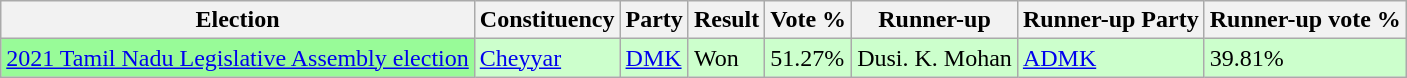<table class="wikitable">
<tr>
<th>Election</th>
<th>Constituency</th>
<th>Party</th>
<th>Result</th>
<th>Vote %</th>
<th>Runner-up</th>
<th>Runner-up Party</th>
<th>Runner-up vote %</th>
</tr>
<tr style="background:#cfc;">
<td bgcolor=#98FB98><a href='#'>2021 Tamil Nadu Legislative Assembly election</a></td>
<td><a href='#'>Cheyyar</a></td>
<td><a href='#'>DMK</a></td>
<td>Won</td>
<td>51.27%</td>
<td>Dusi. K. Mohan</td>
<td><a href='#'>ADMK</a></td>
<td>39.81%</td>
</tr>
</table>
